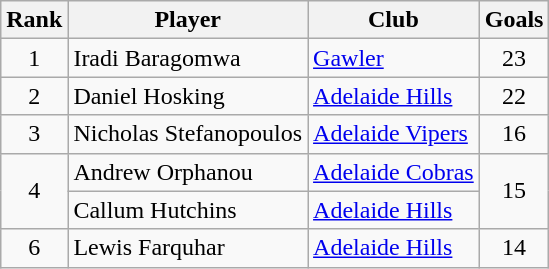<table class="wikitable" style="text-align:center">
<tr>
<th>Rank</th>
<th>Player</th>
<th>Club</th>
<th>Goals</th>
</tr>
<tr>
<td rowspan=1>1</td>
<td align=left> Iradi Baragomwa</td>
<td align=left><a href='#'>Gawler</a></td>
<td rowspan=1>23</td>
</tr>
<tr>
<td rowspan=1>2</td>
<td align=left> Daniel Hosking</td>
<td align=left><a href='#'>Adelaide Hills</a></td>
<td rowspan=1>22</td>
</tr>
<tr>
<td rowspan=1>3</td>
<td align=left> Nicholas Stefanopoulos</td>
<td align=left><a href='#'>Adelaide Vipers</a></td>
<td rowspan=1>16</td>
</tr>
<tr>
<td rowspan=2>4</td>
<td align=left> Andrew Orphanou</td>
<td align=left><a href='#'>Adelaide Cobras</a></td>
<td rowspan=2>15</td>
</tr>
<tr>
<td align=left> Callum Hutchins</td>
<td align=left><a href='#'>Adelaide Hills</a></td>
</tr>
<tr>
<td rowspan=1>6</td>
<td align=left> Lewis Farquhar</td>
<td align=left><a href='#'>Adelaide Hills</a></td>
<td rowspan=1>14</td>
</tr>
</table>
